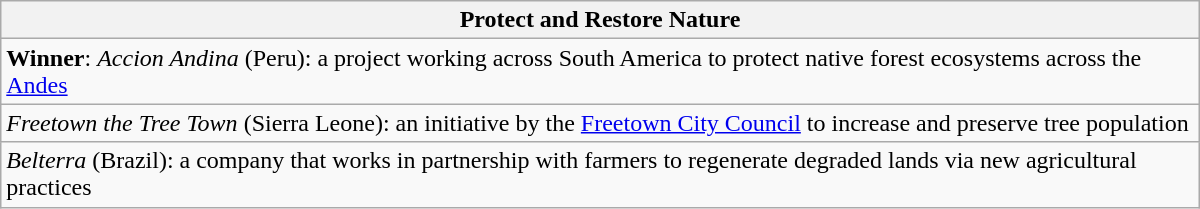<table class="wikitable" style="float:left; float:none;" width="800px">
<tr>
<th>Protect and Restore Nature</th>
</tr>
<tr>
<td><strong>Winner</strong>: <em>Accion Andina</em> (Peru): a project working across South America to protect native forest ecosystems across the <a href='#'>Andes</a></td>
</tr>
<tr>
<td><em>Freetown the Tree Town</em> (Sierra Leone): an initiative by the <a href='#'>Freetown City Council</a> to increase and preserve tree population</td>
</tr>
<tr>
<td><em>Belterra</em> (Brazil): a company that works in partnership with farmers to regenerate degraded lands via new agricultural practices</td>
</tr>
</table>
